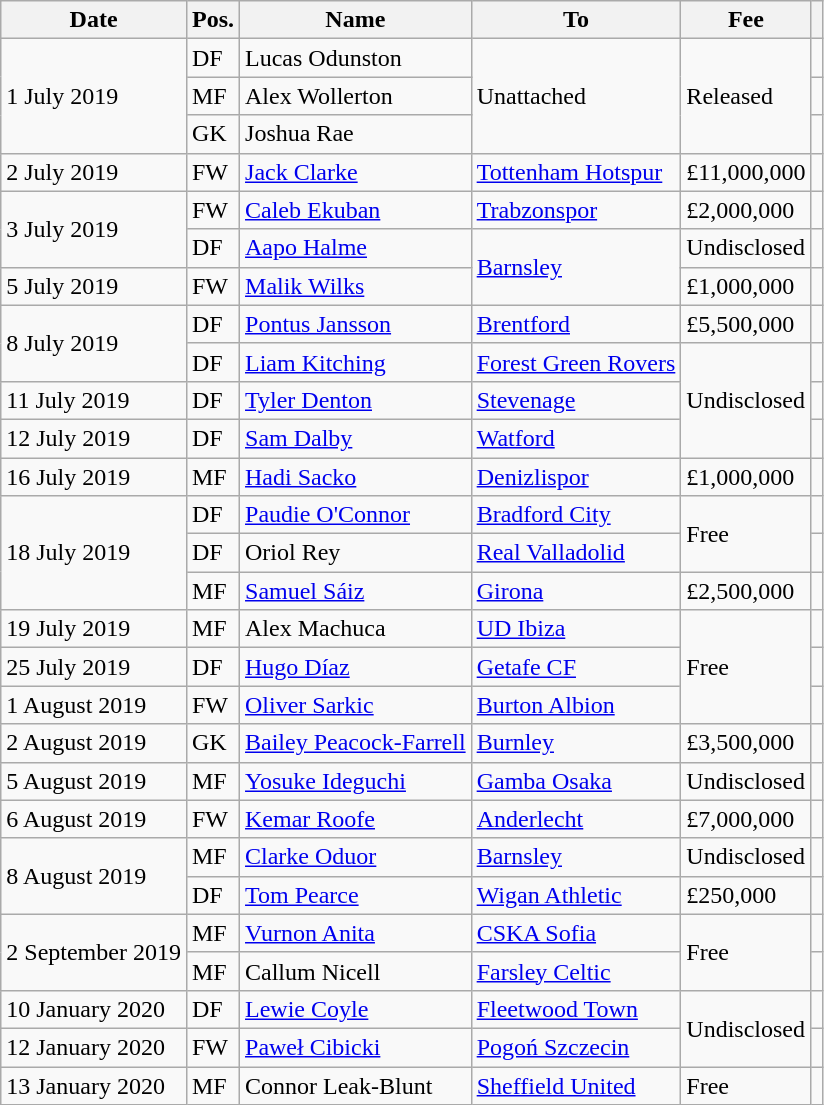<table class="wikitable">
<tr>
<th>Date</th>
<th>Pos.</th>
<th>Name</th>
<th>To</th>
<th>Fee</th>
<th></th>
</tr>
<tr>
<td rowspan="3">1 July 2019</td>
<td>DF</td>
<td> Lucas Odunston</td>
<td rowspan="3">Unattached</td>
<td rowspan="3">Released</td>
<td></td>
</tr>
<tr>
<td>MF</td>
<td> Alex Wollerton</td>
<td></td>
</tr>
<tr>
<td>GK</td>
<td> Joshua Rae</td>
<td></td>
</tr>
<tr>
<td>2 July 2019</td>
<td>FW</td>
<td> <a href='#'>Jack Clarke</a></td>
<td> <a href='#'>Tottenham Hotspur</a></td>
<td>£11,000,000</td>
<td></td>
</tr>
<tr>
<td rowspan="2">3 July 2019</td>
<td>FW</td>
<td> <a href='#'>Caleb Ekuban</a></td>
<td> <a href='#'>Trabzonspor</a></td>
<td>£2,000,000</td>
<td></td>
</tr>
<tr>
<td>DF</td>
<td> <a href='#'>Aapo Halme</a></td>
<td rowspan="2"> <a href='#'>Barnsley</a></td>
<td>Undisclosed</td>
<td></td>
</tr>
<tr>
<td>5 July 2019</td>
<td>FW</td>
<td> <a href='#'>Malik Wilks</a></td>
<td>£1,000,000</td>
<td></td>
</tr>
<tr>
<td rowspan="2">8 July 2019</td>
<td>DF</td>
<td> <a href='#'>Pontus Jansson</a></td>
<td> <a href='#'>Brentford</a></td>
<td>£5,500,000</td>
<td></td>
</tr>
<tr>
<td>DF</td>
<td> <a href='#'>Liam Kitching</a></td>
<td> <a href='#'>Forest Green Rovers</a></td>
<td rowspan="3">Undisclosed</td>
<td></td>
</tr>
<tr>
<td>11 July 2019</td>
<td>DF</td>
<td> <a href='#'>Tyler Denton</a></td>
<td> <a href='#'>Stevenage</a></td>
<td></td>
</tr>
<tr>
<td>12 July 2019</td>
<td>DF</td>
<td> <a href='#'>Sam Dalby</a></td>
<td> <a href='#'>Watford</a></td>
<td></td>
</tr>
<tr>
<td>16 July 2019</td>
<td>MF</td>
<td> <a href='#'>Hadi Sacko</a></td>
<td> <a href='#'>Denizlispor</a></td>
<td>£1,000,000</td>
<td></td>
</tr>
<tr>
<td rowspan="3">18 July 2019</td>
<td>DF</td>
<td> <a href='#'>Paudie O'Connor</a></td>
<td> <a href='#'>Bradford City</a></td>
<td rowspan="2">Free</td>
<td></td>
</tr>
<tr>
<td>DF</td>
<td> Oriol Rey</td>
<td> <a href='#'>Real Valladolid</a></td>
<td></td>
</tr>
<tr>
<td>MF</td>
<td> <a href='#'>Samuel Sáiz</a></td>
<td> <a href='#'>Girona</a></td>
<td>£2,500,000</td>
<td></td>
</tr>
<tr>
<td>19 July 2019</td>
<td>MF</td>
<td> Alex Machuca</td>
<td> <a href='#'>UD Ibiza</a></td>
<td rowspan="3">Free</td>
<td></td>
</tr>
<tr>
<td>25 July 2019</td>
<td>DF</td>
<td> <a href='#'>Hugo Díaz</a></td>
<td> <a href='#'>Getafe CF</a></td>
<td></td>
</tr>
<tr>
<td>1 August 2019</td>
<td>FW</td>
<td> <a href='#'>Oliver Sarkic</a></td>
<td> <a href='#'>Burton Albion</a></td>
<td></td>
</tr>
<tr>
<td>2 August 2019</td>
<td>GK</td>
<td> <a href='#'>Bailey Peacock-Farrell</a></td>
<td> <a href='#'>Burnley</a></td>
<td>£3,500,000</td>
<td></td>
</tr>
<tr>
<td>5 August 2019</td>
<td>MF</td>
<td> <a href='#'>Yosuke Ideguchi</a></td>
<td> <a href='#'>Gamba Osaka</a></td>
<td>Undisclosed</td>
<td></td>
</tr>
<tr>
<td>6 August 2019</td>
<td>FW</td>
<td> <a href='#'>Kemar Roofe</a></td>
<td> <a href='#'>Anderlecht</a></td>
<td>£7,000,000</td>
<td></td>
</tr>
<tr>
<td rowspan="2">8 August 2019</td>
<td>MF</td>
<td> <a href='#'>Clarke Oduor</a></td>
<td> <a href='#'>Barnsley</a></td>
<td>Undisclosed</td>
<td></td>
</tr>
<tr>
<td>DF</td>
<td> <a href='#'>Tom Pearce</a></td>
<td> <a href='#'>Wigan Athletic</a></td>
<td>£250,000</td>
<td></td>
</tr>
<tr>
<td rowspan="2">2 September 2019</td>
<td>MF</td>
<td> <a href='#'>Vurnon Anita</a></td>
<td> <a href='#'>CSKA Sofia</a></td>
<td rowspan="2">Free</td>
<td></td>
</tr>
<tr>
<td>MF</td>
<td> Callum Nicell</td>
<td> <a href='#'>Farsley Celtic</a></td>
<td></td>
</tr>
<tr>
<td>10 January 2020</td>
<td>DF</td>
<td> <a href='#'>Lewie Coyle</a></td>
<td> <a href='#'>Fleetwood Town</a></td>
<td rowspan="2">Undisclosed</td>
<td></td>
</tr>
<tr>
<td>12 January 2020</td>
<td>FW</td>
<td> <a href='#'>Paweł Cibicki</a></td>
<td> <a href='#'>Pogoń Szczecin</a></td>
<td></td>
</tr>
<tr>
<td>13 January 2020</td>
<td>MF</td>
<td> Connor Leak-Blunt</td>
<td> <a href='#'>Sheffield United</a></td>
<td>Free</td>
<td></td>
</tr>
</table>
